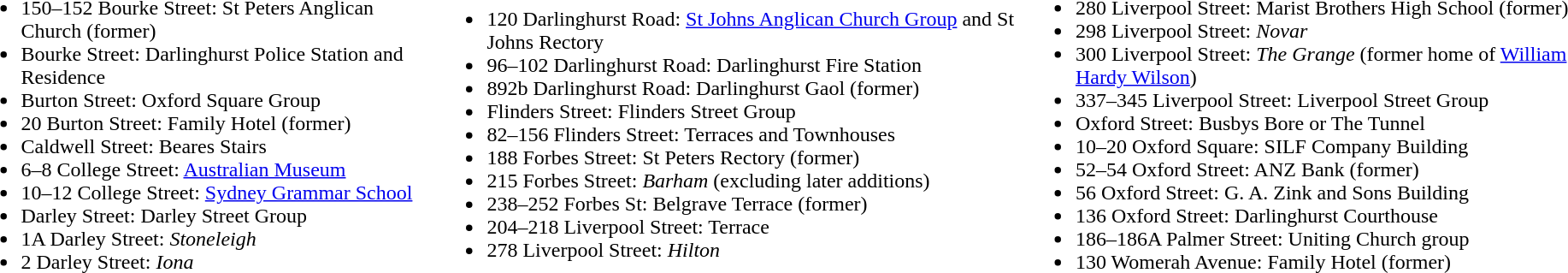<table>
<tr>
<td><br><ul><li>150–152 Bourke Street: St Peters Anglican Church (former)</li><li>Bourke Street: Darlinghurst Police Station and Residence</li><li>Burton Street: Oxford Square Group</li><li>20 Burton Street: Family Hotel (former)</li><li>Caldwell Street: Beares Stairs</li><li>6–8 College Street: <a href='#'>Australian Museum</a></li><li>10–12 College Street: <a href='#'>Sydney Grammar School</a></li><li>Darley Street: Darley Street Group</li><li>1A Darley Street: <em>Stoneleigh</em></li><li>2 Darley Street: <em>Iona</em></li></ul></td>
<td><br><ul><li>120 Darlinghurst Road: <a href='#'>St Johns Anglican Church Group</a> and St Johns Rectory</li><li>96–102 Darlinghurst Road: Darlinghurst Fire Station</li><li>892b Darlinghurst Road: Darlinghurst Gaol (former)</li><li>Flinders Street: Flinders Street Group</li><li>82–156 Flinders Street: Terraces and Townhouses</li><li>188 Forbes Street: St Peters Rectory (former)</li><li>215 Forbes Street: <em>Barham</em> (excluding later additions)</li><li>238–252 Forbes St: Belgrave Terrace (former)</li><li>204–218 Liverpool Street: Terrace</li><li>278 Liverpool Street: <em>Hilton</em></li></ul></td>
<td><br><ul><li>280 Liverpool Street: Marist Brothers High School (former)</li><li>298 Liverpool Street: <em>Novar</em></li><li>300 Liverpool Street: <em>The Grange</em> (former home of <a href='#'>William Hardy Wilson</a>)</li><li>337–345 Liverpool Street: Liverpool Street Group</li><li>Oxford Street: Busbys Bore or The Tunnel</li><li>10–20 Oxford Square: SILF Company Building</li><li>52–54 Oxford Street: ANZ Bank (former)</li><li>56 Oxford Street: G. A. Zink and Sons Building</li><li>136 Oxford Street: Darlinghurst Courthouse</li><li>186–186A Palmer Street: Uniting Church group</li><li>130 Womerah Avenue: Family Hotel (former)</li></ul></td>
</tr>
</table>
